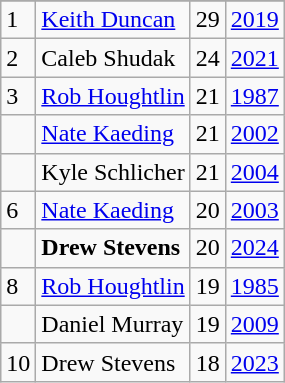<table class="wikitable">
<tr>
</tr>
<tr>
<td>1</td>
<td><a href='#'>Keith Duncan</a></td>
<td>29</td>
<td><a href='#'>2019</a></td>
</tr>
<tr>
<td>2</td>
<td>Caleb Shudak</td>
<td>24</td>
<td><a href='#'>2021</a></td>
</tr>
<tr>
<td>3</td>
<td><a href='#'>Rob Houghtlin</a></td>
<td>21</td>
<td><a href='#'>1987</a></td>
</tr>
<tr>
<td></td>
<td><a href='#'>Nate Kaeding</a></td>
<td>21</td>
<td><a href='#'>2002</a></td>
</tr>
<tr>
<td></td>
<td>Kyle Schlicher</td>
<td>21</td>
<td><a href='#'>2004</a></td>
</tr>
<tr>
<td>6</td>
<td><a href='#'>Nate Kaeding</a></td>
<td>20</td>
<td><a href='#'>2003</a></td>
</tr>
<tr>
<td></td>
<td><strong>Drew Stevens</strong></td>
<td>20</td>
<td><a href='#'>2024</a></td>
</tr>
<tr>
<td>8</td>
<td><a href='#'>Rob Houghtlin</a></td>
<td>19</td>
<td><a href='#'>1985</a></td>
</tr>
<tr>
<td></td>
<td>Daniel Murray</td>
<td>19</td>
<td><a href='#'>2009</a></td>
</tr>
<tr>
<td>10</td>
<td>Drew Stevens</td>
<td>18</td>
<td><a href='#'>2023</a><br></td>
</tr>
</table>
